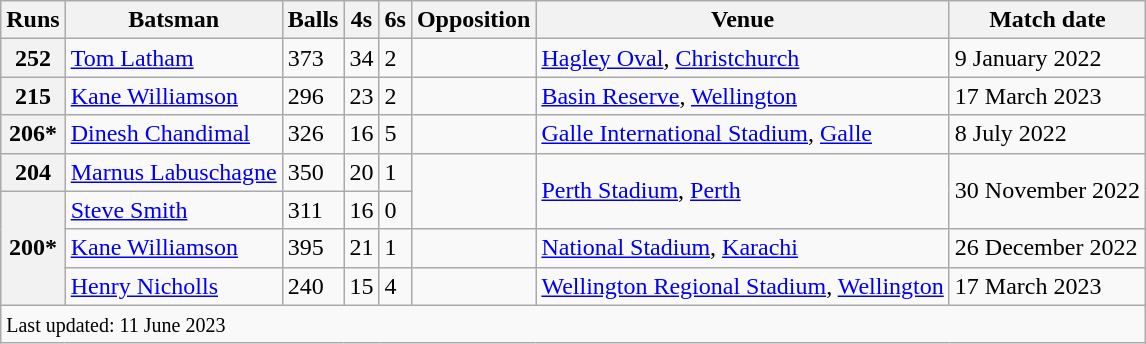<table class="wikitable sortable">
<tr>
<th>Runs</th>
<th>Batsman</th>
<th>Balls</th>
<th>4s</th>
<th>6s</th>
<th>Opposition</th>
<th>Venue</th>
<th>Match date</th>
</tr>
<tr>
<th>252</th>
<td> <a href='#'>Tom Latham</a></td>
<td>373</td>
<td>34</td>
<td>2</td>
<td></td>
<td><a href='#'>Hagley Oval</a>, <a href='#'>Christchurch</a></td>
<td>9 January 2022</td>
</tr>
<tr>
<th>215</th>
<td> <a href='#'>Kane Williamson</a></td>
<td>296</td>
<td>23</td>
<td>2</td>
<td></td>
<td><a href='#'>Basin Reserve</a>, <a href='#'>Wellington</a></td>
<td>17 March 2023</td>
</tr>
<tr>
<th>206*</th>
<td> <a href='#'>Dinesh Chandimal</a></td>
<td>326</td>
<td>16</td>
<td>5</td>
<td></td>
<td><a href='#'>Galle International Stadium</a>, <a href='#'>Galle</a></td>
<td>8 July 2022</td>
</tr>
<tr>
<th>204</th>
<td> <a href='#'>Marnus Labuschagne</a></td>
<td>350</td>
<td>20</td>
<td>1</td>
<td rowspan=2></td>
<td rowspan=2><a href='#'>Perth Stadium</a>, <a href='#'>Perth</a></td>
<td rowspan=2>30 November 2022</td>
</tr>
<tr>
<th rowspan=3>200*</th>
<td> <a href='#'>Steve Smith</a></td>
<td>311</td>
<td>16</td>
<td>0</td>
</tr>
<tr>
<td> <a href='#'>Kane Williamson</a></td>
<td>395</td>
<td>21</td>
<td>1</td>
<td></td>
<td><a href='#'>National Stadium</a>, <a href='#'>Karachi</a></td>
<td>26 December 2022</td>
</tr>
<tr>
<td> <a href='#'>Henry Nicholls</a></td>
<td>240</td>
<td>15</td>
<td>4</td>
<td></td>
<td><a href='#'>Wellington Regional Stadium</a>, <a href='#'>Wellington</a></td>
<td>17 March 2023</td>
</tr>
<tr class="sortbottom">
<td colspan=9><small> Last updated: 11 June 2023</small></td>
</tr>
</table>
